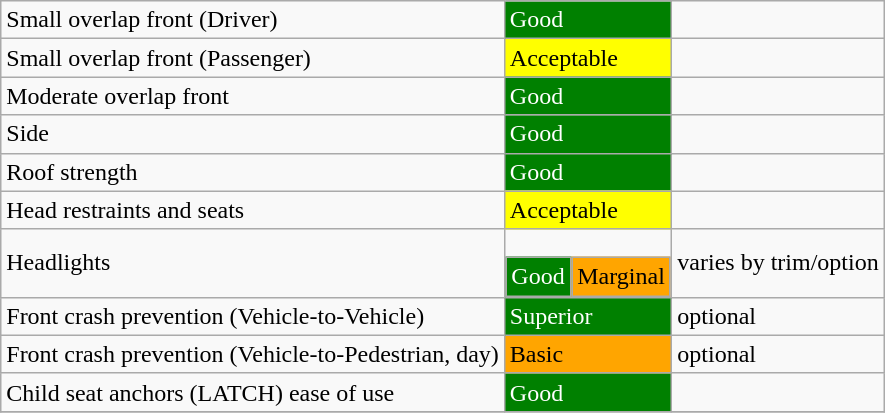<table class="wikitable">
<tr>
<td>Small overlap front (Driver)</td>
<td style="color:white;background: green">Good</td>
<td></td>
</tr>
<tr>
<td>Small overlap front (Passenger)</td>
<td style="background: yellow">Acceptable</td>
<td></td>
</tr>
<tr>
<td>Moderate overlap front</td>
<td style="color:white;background: green">Good</td>
<td></td>
</tr>
<tr>
<td>Side</td>
<td style="color:white;background: green">Good</td>
<td></td>
</tr>
<tr>
<td>Roof strength</td>
<td style="color:white;background: green">Good</td>
<td></td>
</tr>
<tr>
<td>Head restraints and seats</td>
<td style="background: yellow">Acceptable</td>
<td></td>
</tr>
<tr>
<td>Headlights</td>
<td style="margin:0;padding:0"><br><table border=0 cellspacing=0>
<tr>
<td style="color:white;background: green">Good</td>
<td style="background: orange">Marginal</td>
</tr>
</table>
</td>
<td>varies by trim/option</td>
</tr>
<tr>
<td>Front crash prevention (Vehicle-to-Vehicle)</td>
<td style="color:white;background: green">Superior</td>
<td>optional</td>
</tr>
<tr>
<td>Front crash prevention (Vehicle-to-Pedestrian, day)</td>
<td style="background: orange">Basic</td>
<td>optional</td>
</tr>
<tr>
<td>Child seat anchors (LATCH) ease of use</td>
<td style="color:white;background: green">Good</td>
<td></td>
</tr>
<tr>
</tr>
</table>
